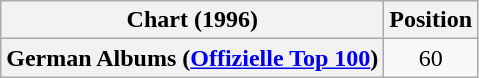<table class="wikitable plainrowheaders" style="text-align:center">
<tr>
<th scope="col">Chart (1996)</th>
<th scope="col">Position</th>
</tr>
<tr>
<th scope="row">German Albums (<a href='#'>Offizielle Top 100</a>)</th>
<td>60</td>
</tr>
</table>
